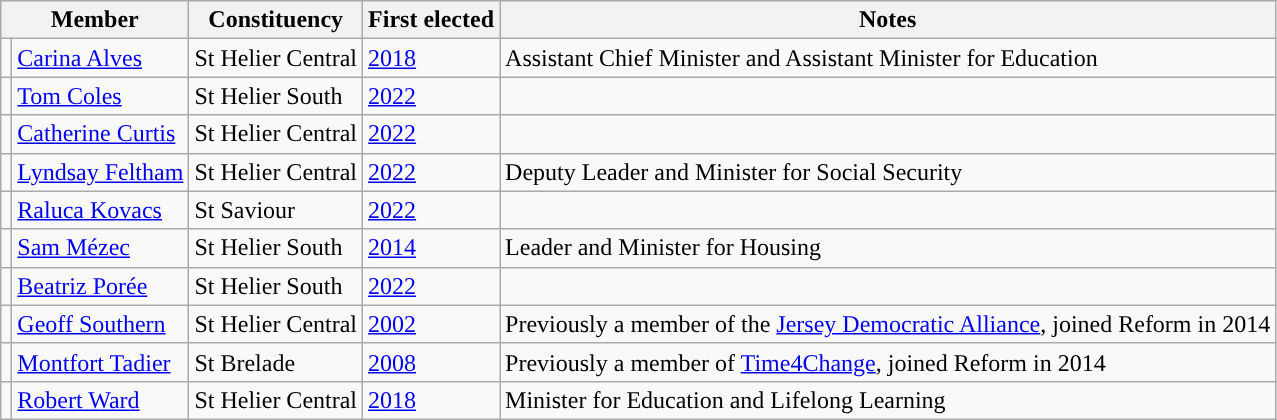<table class="wikitable sortable">
<tr>
<th colspan=2>Member</th>
<th>Constituency</th>
<th>First elected</th>
<th>Notes</th>
</tr>
<tr>
<td style="background-color: "></td>
<td><a href='#'>Carina Alves</a></td>
<td>St Helier Central</td>
<td><a href='#'>2018</a></td>
<td>Assistant Chief Minister and Assistant Minister for Education</td>
</tr>
<tr>
<td style="background-color: "></td>
<td><a href='#'>Tom Coles</a></td>
<td>St Helier South</td>
<td><a href='#'>2022</a></td>
<td></td>
</tr>
<tr>
<td style="background-color: "></td>
<td><a href='#'>Catherine Curtis</a></td>
<td>St Helier Central</td>
<td><a href='#'>2022</a></td>
<td></td>
</tr>
<tr>
<td style="background-color: "></td>
<td><a href='#'>Lyndsay Feltham</a></td>
<td>St Helier Central</td>
<td><a href='#'>2022</a></td>
<td>Deputy Leader and Minister for Social Security</td>
</tr>
<tr>
<td style="background-color: "></td>
<td><a href='#'>Raluca Kovacs</a></td>
<td>St Saviour</td>
<td><a href='#'>2022</a></td>
<td></td>
</tr>
<tr>
<td style="background-color: "></td>
<td><a href='#'>Sam Mézec</a></td>
<td>St Helier South</td>
<td><a href='#'>2014</a></td>
<td>Leader and Minister for Housing</td>
</tr>
<tr>
<td style="background-color: "></td>
<td><a href='#'>Beatriz Porée</a></td>
<td>St Helier South</td>
<td><a href='#'>2022</a></td>
<td></td>
</tr>
<tr>
<td style="background-color: "></td>
<td><a href='#'>Geoff Southern</a></td>
<td>St Helier Central</td>
<td><a href='#'>2002</a></td>
<td>Previously a member of the <a href='#'>Jersey Democratic Alliance</a>, joined Reform in 2014</td>
</tr>
<tr>
<td style="background-color: "></td>
<td><a href='#'>Montfort Tadier</a></td>
<td>St Brelade</td>
<td><a href='#'>2008</a></td>
<td>Previously a member of <a href='#'>Time4Change</a>, joined Reform in 2014</td>
</tr>
<tr>
<td style="background-color: "></td>
<td><a href='#'>Robert Ward</a></td>
<td>St Helier Central</td>
<td><a href='#'>2018</a></td>
<td>Minister for Education and Lifelong Learning</td>
</tr>
</table>
